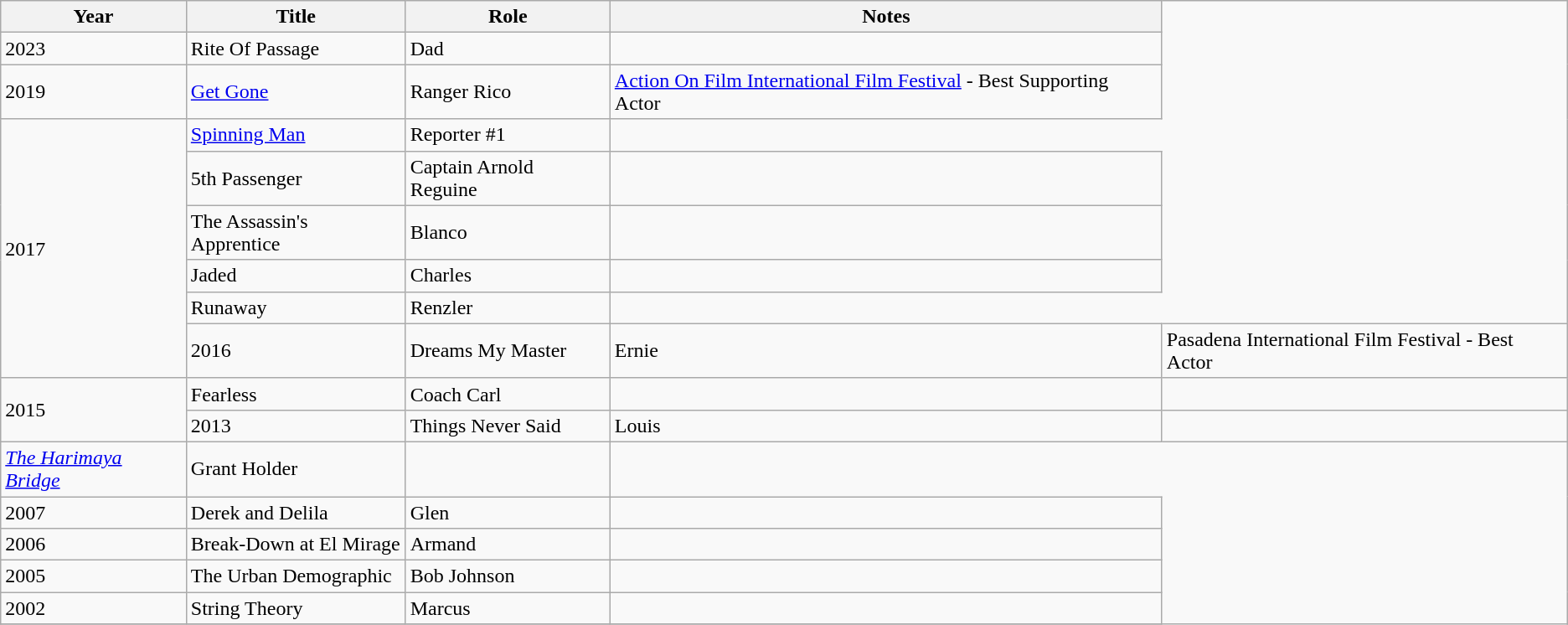<table class="wikitable sortable">
<tr>
<th>Year</th>
<th>Title</th>
<th>Role</th>
<th class="unsortable">Notes</th>
</tr>
<tr>
<td>2023</td>
<td>Rite Of Passage</td>
<td>Dad</td>
<td></td>
</tr>
<tr>
<td>2019</td>
<td><a href='#'>Get Gone</a></td>
<td>Ranger Rico</td>
<td><a href='#'>Action On Film International Film Festival</a> - Best Supporting Actor</td>
</tr>
<tr>
<td rowspan=6>2017</td>
<td><a href='#'>Spinning Man</a></td>
<td>Reporter #1</td>
</tr>
<tr>
<td>5th Passenger</td>
<td>Captain Arnold Reguine</td>
<td></td>
</tr>
<tr>
<td>The Assassin's Apprentice</td>
<td>Blanco</td>
<td></td>
</tr>
<tr>
<td>Jaded</td>
<td>Charles</td>
<td></td>
</tr>
<tr>
<td>Runaway</td>
<td>Renzler</td>
</tr>
<tr>
<td>2016</td>
<td>Dreams My Master</td>
<td>Ernie</td>
<td>Pasadena International Film Festival - Best Actor</td>
</tr>
<tr>
<td rowspan=2>2015</td>
<td>Fearless</td>
<td>Coach Carl</td>
<td></td>
</tr>
<tr>
<td>2013</td>
<td>Things Never Said</td>
<td>Louis</td>
<td></td>
</tr>
<tr>
<td><em><a href='#'>The Harimaya Bridge</a></em></td>
<td>Grant Holder</td>
<td></td>
</tr>
<tr>
<td>2007</td>
<td>Derek and Delila</td>
<td>Glen</td>
<td></td>
</tr>
<tr>
<td>2006</td>
<td>Break-Down at El Mirage</td>
<td>Armand</td>
<td></td>
</tr>
<tr>
<td>2005</td>
<td>The Urban Demographic</td>
<td>Bob Johnson</td>
<td></td>
</tr>
<tr>
<td>2002</td>
<td>String Theory</td>
<td>Marcus</td>
<td></td>
</tr>
<tr>
</tr>
</table>
